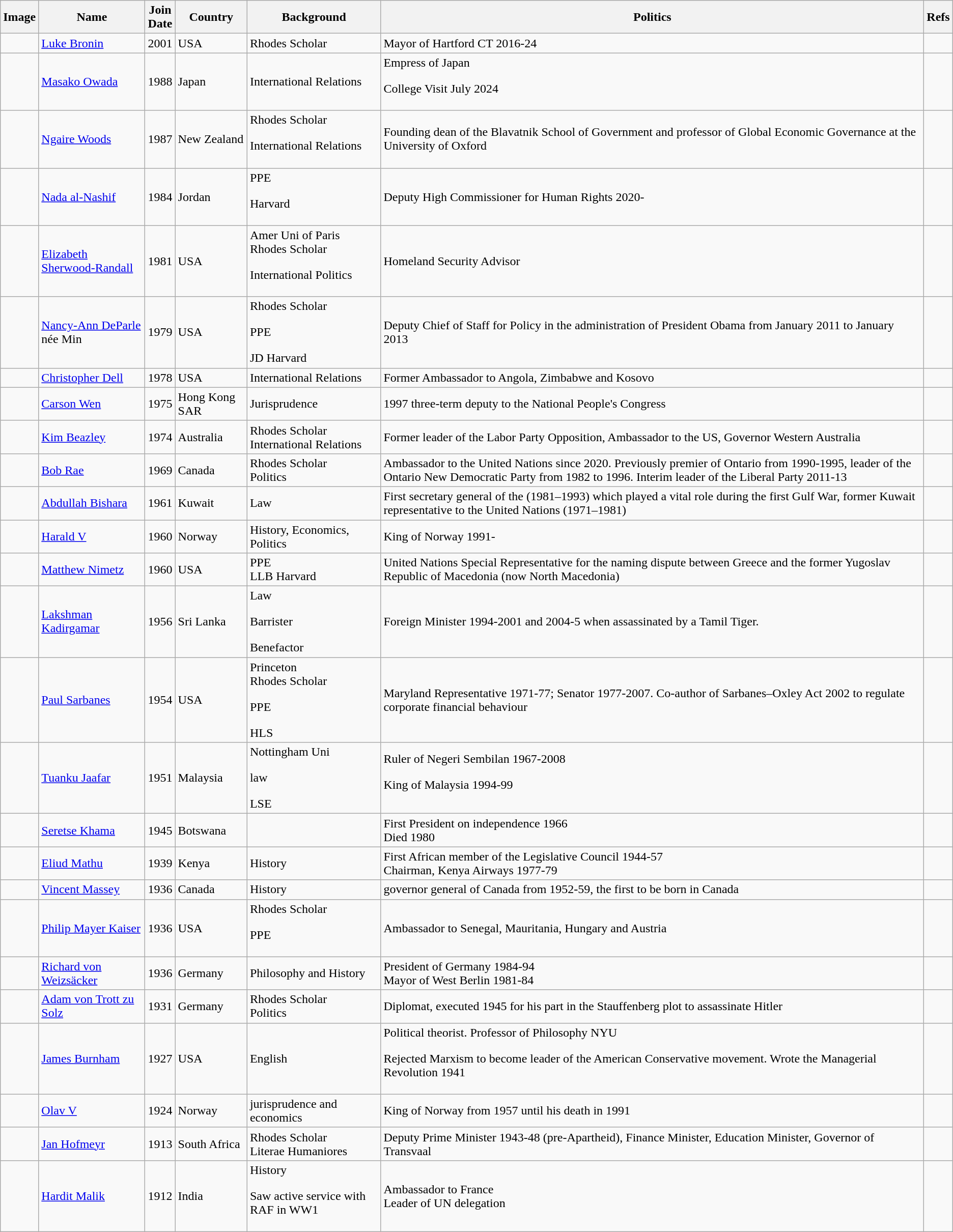<table class="wikitable sortable">
<tr>
<th class="unsortable">Image</th>
<th>Name</th>
<th>Join<br>Date</th>
<th>Country</th>
<th>Background</th>
<th>Politics</th>
<th>Refs</th>
</tr>
<tr>
<td></td>
<td><a href='#'>Luke Bronin</a></td>
<td>2001</td>
<td>USA</td>
<td>Rhodes Scholar</td>
<td>Mayor of Hartford CT 2016-24</td>
<td></td>
</tr>
<tr>
<td></td>
<td><a href='#'>Masako Owada</a></td>
<td>1988</td>
<td>Japan</td>
<td>International Relations</td>
<td>Empress of Japan<p>College Visit July 2024</p></td>
<td></td>
</tr>
<tr>
<td></td>
<td><a href='#'>Ngaire Woods</a></td>
<td>1987</td>
<td>New Zealand</td>
<td>Rhodes Scholar<p>International Relations</p></td>
<td>Founding dean of the Blavatnik School of Government and professor of Global Economic Governance at the University of Oxford</td>
<td></td>
</tr>
<tr>
<td></td>
<td><a href='#'>Nada al-Nashif</a></td>
<td>1984</td>
<td>Jordan</td>
<td>PPE<p>Harvard</p></td>
<td>Deputy High Commissioner for Human Rights 2020-</td>
<td></td>
</tr>
<tr>
<td></td>
<td><a href='#'>Elizabeth Sherwood-Randall</a></td>
<td>1981</td>
<td>USA</td>
<td>Amer Uni of Paris<br>Rhodes Scholar<p>International Politics</p></td>
<td>Homeland Security Advisor</td>
<td></td>
</tr>
<tr>
<td></td>
<td><a href='#'>Nancy-Ann DeParle</a> née Min</td>
<td>1979</td>
<td>USA</td>
<td>Rhodes Scholar<p>PPE</p>JD Harvard</td>
<td>Deputy Chief of Staff for Policy in the administration of President Obama from January 2011 to January 2013</td>
<td></td>
</tr>
<tr>
<td></td>
<td><a href='#'>Christopher Dell</a></td>
<td>1978</td>
<td>USA</td>
<td>International Relations</td>
<td>Former Ambassador to Angola, Zimbabwe and Kosovo</td>
<td><br></td>
</tr>
<tr>
<td></td>
<td><a href='#'>Carson Wen</a></td>
<td>1975</td>
<td>Hong Kong SAR</td>
<td>Jurisprudence</td>
<td>1997 three-term deputy to the National People's Congress</td>
<td></td>
</tr>
<tr>
<td></td>
<td><a href='#'>Kim Beazley</a></td>
<td>1974</td>
<td>Australia</td>
<td>Rhodes Scholar<br>International Relations</td>
<td>Former leader of the Labor Party Opposition, Ambassador to the US, Governor Western Australia</td>
<td></td>
</tr>
<tr>
<td></td>
<td><a href='#'>Bob Rae</a></td>
<td>1969</td>
<td>Canada</td>
<td>Rhodes Scholar<br>Politics</td>
<td>Ambassador to the United Nations since 2020. Previously  premier of Ontario from 1990-1995, leader of the Ontario New Democratic Party from 1982 to 1996. Interim leader of the Liberal Party 2011-13</td>
<td></td>
</tr>
<tr>
<td></td>
<td><a href='#'>Abdullah Bishara</a></td>
<td>1961</td>
<td>Kuwait</td>
<td>Law</td>
<td>First secretary general of the  (1981–1993) which played a vital role during the first Gulf War, former Kuwait representative to the United Nations (1971–1981)</td>
<td></td>
</tr>
<tr>
<td></td>
<td><a href='#'>Harald V</a></td>
<td>1960</td>
<td>Norway</td>
<td>History, Economics, Politics</td>
<td>King of Norway 1991-</td>
<td></td>
</tr>
<tr>
<td></td>
<td><a href='#'>Matthew Nimetz</a></td>
<td>1960</td>
<td>USA</td>
<td>PPE<br>LLB Harvard</td>
<td>United Nations Special Representative for the naming dispute between Greece and the former Yugoslav Republic of Macedonia (now North Macedonia)</td>
<td></td>
</tr>
<tr>
<td></td>
<td><a href='#'>Lakshman Kadirgamar</a></td>
<td>1956</td>
<td>Sri Lanka</td>
<td>Law<p>Barrister</p>Benefactor</td>
<td>Foreign Minister 1994-2001 and 2004-5 when assassinated by a Tamil Tiger.</td>
<td></td>
</tr>
<tr>
<td></td>
<td><a href='#'>Paul Sarbanes</a></td>
<td>1954</td>
<td>USA</td>
<td>Princeton<br>Rhodes Scholar<p>PPE</p>HLS</td>
<td>Maryland Representative 1971-77; Senator 1977-2007. Co-author of Sarbanes–Oxley Act 2002 to regulate corporate financial behaviour</td>
<td></td>
</tr>
<tr>
<td></td>
<td><a href='#'>Tuanku Jaafar</a></td>
<td>1951</td>
<td>Malaysia</td>
<td>Nottingham Uni<p>law</p>LSE</td>
<td>Ruler of Negeri Sembilan 1967-2008<p>King of Malaysia 1994-99</p></td>
<td></td>
</tr>
<tr>
<td></td>
<td><a href='#'>Seretse Khama</a></td>
<td>1945</td>
<td>Botswana</td>
<td></td>
<td>First President on independence 1966<br>Died 1980</td>
<td></td>
</tr>
<tr>
<td></td>
<td><a href='#'>Eliud Mathu</a></td>
<td>1939</td>
<td>Kenya</td>
<td>History</td>
<td>First African member of the Legislative Council 1944-57<br>Chairman, Kenya Airways 1977-79</td>
<td></td>
</tr>
<tr>
<td></td>
<td><a href='#'>Vincent Massey</a></td>
<td>1936</td>
<td>Canada</td>
<td>History</td>
<td>governor general of Canada from 1952-59, the first to be born in Canada</td>
<td></td>
</tr>
<tr>
<td></td>
<td><a href='#'>Philip Mayer Kaiser</a></td>
<td>1936</td>
<td>USA</td>
<td>Rhodes Scholar<p>PPE</p></td>
<td>Ambassador to Senegal, Mauritania, Hungary and Austria</td>
<td></td>
</tr>
<tr>
<td></td>
<td><a href='#'>Richard von Weizsäcker</a></td>
<td>1936</td>
<td>Germany</td>
<td>Philosophy and History</td>
<td>President of Germany 1984-94<br>Mayor of West Berlin 1981-84</td>
<td></td>
</tr>
<tr>
<td></td>
<td><a href='#'>Adam von Trott zu Solz</a></td>
<td>1931</td>
<td>Germany</td>
<td>Rhodes Scholar<br>Politics</td>
<td>Diplomat, executed 1945 for his part in the Stauffenberg plot to assassinate Hitler</td>
<td></td>
</tr>
<tr>
<td></td>
<td><a href='#'>James Burnham</a></td>
<td>1927</td>
<td>USA</td>
<td>English</td>
<td>Political theorist. Professor of Philosophy NYU<p>Rejected Marxism to become leader of the American Conservative movement. Wrote the Managerial Revolution 1941</p></td>
<td></td>
</tr>
<tr>
<td></td>
<td><a href='#'>Olav V</a></td>
<td>1924</td>
<td>Norway</td>
<td>jurisprudence and economics</td>
<td>King of Norway from 1957 until his death in 1991</td>
<td></td>
</tr>
<tr>
<td></td>
<td><a href='#'>Jan Hofmeyr</a></td>
<td>1913</td>
<td>South Africa</td>
<td>Rhodes Scholar<br>Literae Humaniores</td>
<td>Deputy Prime Minister 1943-48 (pre-Apartheid), Finance Minister, Education Minister, Governor of Transvaal</td>
<td></td>
</tr>
<tr>
<td></td>
<td><a href='#'>Hardit Malik</a></td>
<td>1912</td>
<td>India</td>
<td>History<p>Saw active service with RAF in WW1</p></td>
<td>Ambassador to France<br>Leader of UN delegation</td>
<td></td>
</tr>
</table>
